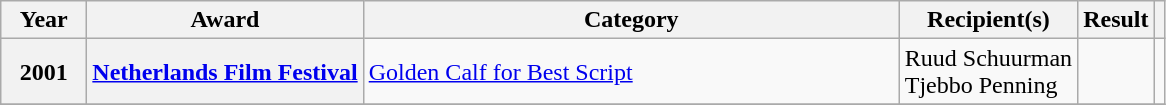<table class="wikitable sortable plainrowheaders">
<tr>
<th scope="col" ! style="width:50px;">Year</th>
<th scope="col" data-sort-type="date">Award</th>
<th scope="col" ! style="width:350px;">Category</th>
<th scope="col">Recipient(s)</th>
<th scope="col">Result</th>
<th scope="col" class="unsortable"></th>
</tr>
<tr>
<th scope="row">2001</th>
<th scope="row"><a href='#'>Netherlands Film Festival</a></th>
<td><a href='#'>Golden Calf for Best Script</a></td>
<td>Ruud Schuurman <br> Tjebbo Penning</td>
<td></td>
<td></td>
</tr>
<tr>
</tr>
</table>
